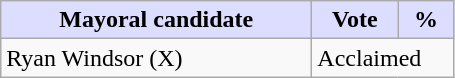<table class="wikitable">
<tr>
<th style="background:#ddf;" width="200px">Mayoral candidate</th>
<th style="background:#ddf;" width="50px">Vote</th>
<th style="background:#ddf;" width="30px">%</th>
</tr>
<tr>
<td>Ryan Windsor (X)</td>
<td colspan="2">Acclaimed</td>
</tr>
</table>
